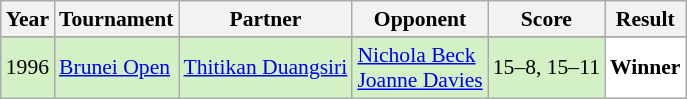<table class="sortable wikitable" style="font-size: 90%;">
<tr>
<th>Year</th>
<th>Tournament</th>
<th>Partner</th>
<th>Opponent</th>
<th>Score</th>
<th>Result</th>
</tr>
<tr>
</tr>
<tr style="background:#D4F1C5">
<td align="center">1996</td>
<td align="left"><a href='#'>Brunei Open</a></td>
<td align="left"> <a href='#'>Thitikan Duangsiri</a></td>
<td align="left"> <a href='#'>Nichola Beck</a> <br>  <a href='#'>Joanne Davies</a></td>
<td align="left">15–8, 15–11</td>
<td style="text-align:left; background:white"> <strong>Winner</strong></td>
</tr>
</table>
